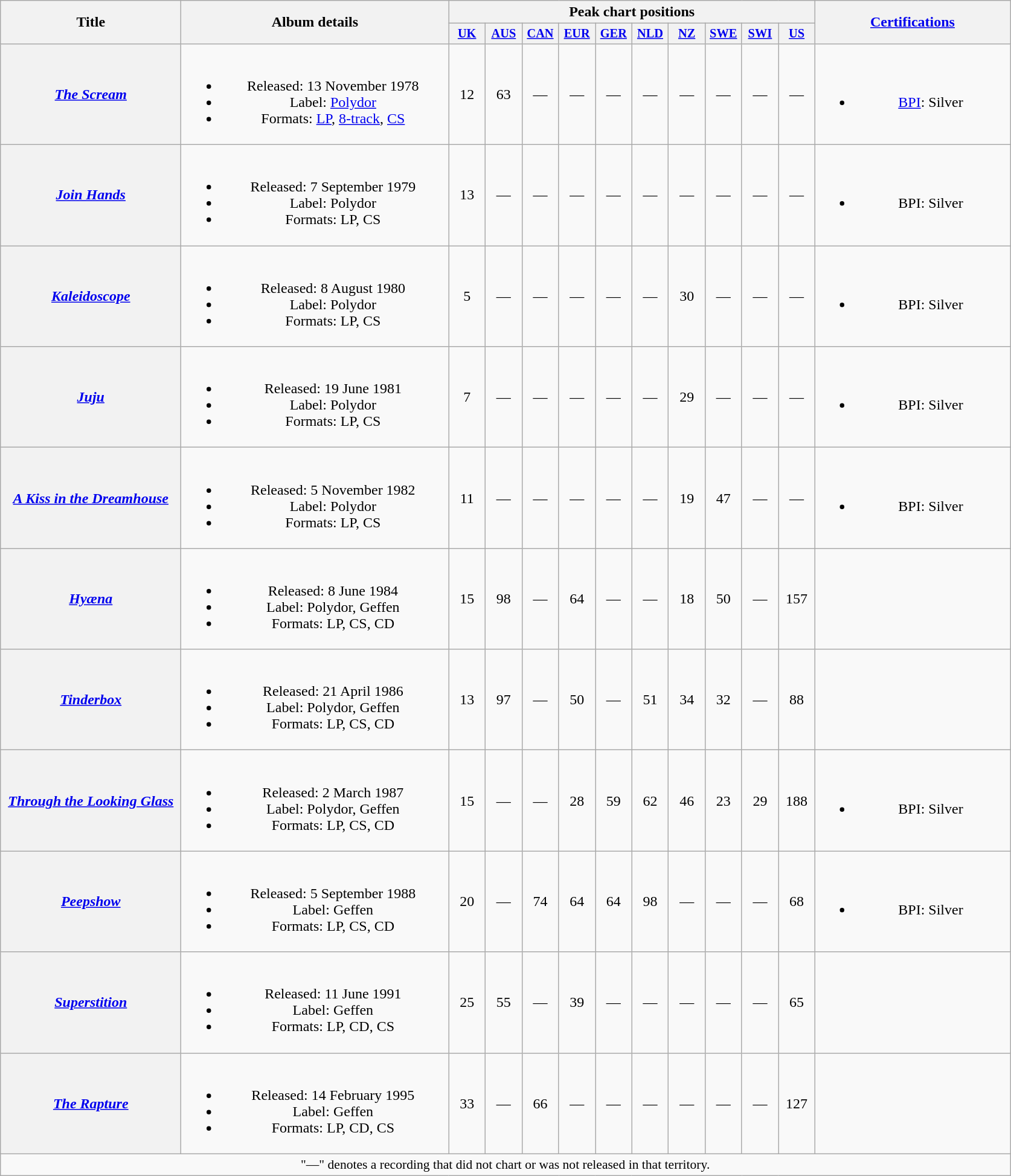<table class="wikitable plainrowheaders" style="text-align:center;">
<tr>
<th scope="col" rowspan="2" style="width:12em;">Title</th>
<th scope="col" rowspan="2" style="width:18em;">Album details</th>
<th scope="col" colspan="10">Peak chart positions</th>
<th scope="col" rowspan="2" style="width:13em;"><a href='#'>Certifications</a></th>
</tr>
<tr>
<th scope="col" style="width:2.5em;font-size:85%;"><a href='#'>UK</a><br></th>
<th scope="col" style="width:2.5em;font-size:85%;"><a href='#'>AUS</a><br></th>
<th scope="col" style="width:2.5em;font-size:85%;"><a href='#'>CAN</a><br></th>
<th scope="col" style="width:2.5em;font-size:85%;"><a href='#'>EUR</a><br></th>
<th scope="col" style="width:2.5em;font-size:85%;"><a href='#'>GER</a><br></th>
<th scope="col" style="width:2.5em;font-size:85%;"><a href='#'>NLD</a><br></th>
<th scope="col" style="width:2.5em;font-size:85%;"><a href='#'>NZ</a><br></th>
<th scope="col" style="width:2.5em;font-size:85%;"><a href='#'>SWE</a><br></th>
<th scope="col" style="width:2.5em;font-size:85%;"><a href='#'>SWI</a><br></th>
<th scope="col" style="width:2.5em;font-size:85%;"><a href='#'>US</a><br></th>
</tr>
<tr>
<th scope="row"><em><a href='#'>The Scream</a></em></th>
<td><br><ul><li>Released: 13 November 1978</li><li>Label: <a href='#'>Polydor</a></li><li>Formats: <a href='#'>LP</a>, <a href='#'>8-track</a>, <a href='#'>CS</a></li></ul></td>
<td>12</td>
<td>63</td>
<td>—</td>
<td>—</td>
<td>—</td>
<td>—</td>
<td>—</td>
<td>—</td>
<td>—</td>
<td>—</td>
<td><br><ul><li><a href='#'>BPI</a>: Silver</li></ul></td>
</tr>
<tr>
<th scope="row"><em><a href='#'>Join Hands</a></em></th>
<td><br><ul><li>Released: 7 September 1979</li><li>Label: Polydor</li><li>Formats: LP, CS</li></ul></td>
<td>13</td>
<td>—</td>
<td>—</td>
<td>—</td>
<td>—</td>
<td>—</td>
<td>—</td>
<td>—</td>
<td>—</td>
<td>—</td>
<td><br><ul><li>BPI: Silver</li></ul></td>
</tr>
<tr>
<th scope="row"><em><a href='#'>Kaleidoscope</a></em></th>
<td><br><ul><li>Released: 8 August 1980</li><li>Label: Polydor</li><li>Formats: LP, CS</li></ul></td>
<td>5</td>
<td>—</td>
<td>—</td>
<td>—</td>
<td>—</td>
<td>—</td>
<td>30</td>
<td>—</td>
<td>—</td>
<td>—</td>
<td><br><ul><li>BPI: Silver</li></ul></td>
</tr>
<tr>
<th scope="row"><em><a href='#'>Juju</a></em></th>
<td><br><ul><li>Released: 19 June 1981</li><li>Label: Polydor</li><li>Formats: LP, CS</li></ul></td>
<td>7</td>
<td>—</td>
<td>—</td>
<td>—</td>
<td>—</td>
<td>—</td>
<td>29</td>
<td>—</td>
<td>—</td>
<td>—</td>
<td><br><ul><li>BPI: Silver</li></ul></td>
</tr>
<tr>
<th scope="row"><em><a href='#'>A Kiss in the Dreamhouse</a></em></th>
<td><br><ul><li>Released: 5 November 1982</li><li>Label: Polydor</li><li>Formats: LP, CS</li></ul></td>
<td>11</td>
<td>—</td>
<td>—</td>
<td>—</td>
<td>—</td>
<td>—</td>
<td>19</td>
<td>47</td>
<td>—</td>
<td>—</td>
<td><br><ul><li>BPI: Silver</li></ul></td>
</tr>
<tr>
<th scope="row"><em><a href='#'>Hyæna</a></em></th>
<td><br><ul><li>Released: 8 June 1984</li><li>Label: Polydor, Geffen</li><li>Formats: LP, CS, CD</li></ul></td>
<td>15</td>
<td>98</td>
<td>—</td>
<td>64</td>
<td>—</td>
<td>—</td>
<td>18</td>
<td>50</td>
<td>—</td>
<td>157</td>
<td></td>
</tr>
<tr>
<th scope="row"><em><a href='#'>Tinderbox</a></em></th>
<td><br><ul><li>Released: 21 April 1986</li><li>Label: Polydor, Geffen</li><li>Formats: LP, CS, CD</li></ul></td>
<td>13</td>
<td>97</td>
<td>—</td>
<td>50</td>
<td>—</td>
<td>51</td>
<td>34</td>
<td>32</td>
<td>—</td>
<td>88</td>
<td></td>
</tr>
<tr>
<th scope="row"><em><a href='#'>Through the Looking Glass</a></em></th>
<td><br><ul><li>Released: 2 March 1987</li><li>Label: Polydor, Geffen</li><li>Formats: LP, CS, CD</li></ul></td>
<td>15</td>
<td>—</td>
<td>—</td>
<td>28</td>
<td>59</td>
<td>62</td>
<td>46</td>
<td>23</td>
<td>29</td>
<td>188</td>
<td><br><ul><li>BPI: Silver</li></ul></td>
</tr>
<tr>
<th scope="row"><em><a href='#'>Peepshow</a></em></th>
<td><br><ul><li>Released: 5 September 1988</li><li>Label: Geffen</li><li>Formats: LP, CS, CD</li></ul></td>
<td>20</td>
<td>—</td>
<td>74</td>
<td>64</td>
<td>64</td>
<td>98</td>
<td>—</td>
<td>—</td>
<td>—</td>
<td>68</td>
<td><br><ul><li>BPI: Silver</li></ul></td>
</tr>
<tr>
<th scope="row"><em><a href='#'>Superstition</a></em></th>
<td><br><ul><li>Released: 11 June 1991</li><li>Label: Geffen</li><li>Formats: LP, CD, CS</li></ul></td>
<td>25</td>
<td>55</td>
<td>—</td>
<td>39</td>
<td>—</td>
<td>—</td>
<td>—</td>
<td>—</td>
<td>—</td>
<td>65</td>
<td></td>
</tr>
<tr>
<th scope="row"><em><a href='#'>The Rapture</a></em></th>
<td><br><ul><li>Released: 14 February 1995</li><li>Label: Geffen</li><li>Formats: LP, CD, CS</li></ul></td>
<td>33</td>
<td>—</td>
<td>66</td>
<td>—</td>
<td>—</td>
<td>—</td>
<td>—</td>
<td>—</td>
<td>—</td>
<td>127</td>
<td></td>
</tr>
<tr>
<td colspan="14" style="font-size:90%">"—" denotes a recording that did not chart or was not released in that territory.</td>
</tr>
</table>
